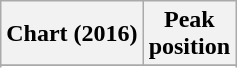<table class="wikitable sortable plainrowheaders">
<tr>
<th scope="col">Chart (2016)</th>
<th scope="col">Peak<br>position</th>
</tr>
<tr>
</tr>
<tr>
</tr>
</table>
